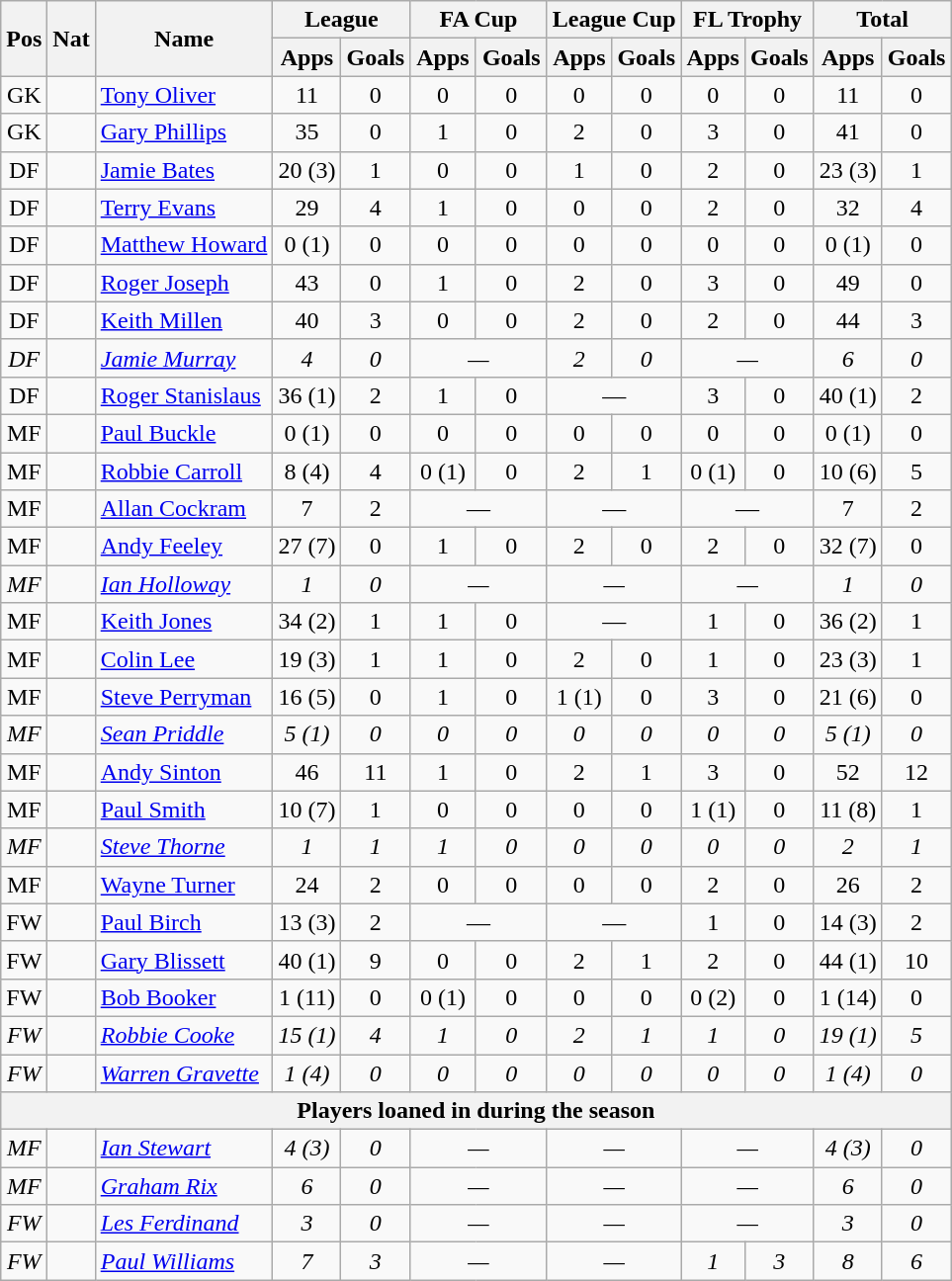<table class="wikitable" style="text-align:center">
<tr>
<th rowspan="2">Pos</th>
<th rowspan="2">Nat</th>
<th rowspan="2">Name</th>
<th colspan="2" style="width:85px;">League</th>
<th colspan="2" style="width:85px;">FA Cup</th>
<th colspan="2">League Cup</th>
<th colspan="2">FL Trophy</th>
<th colspan="2" style="width:85px;">Total</th>
</tr>
<tr>
<th>Apps</th>
<th>Goals</th>
<th>Apps</th>
<th>Goals</th>
<th>Apps</th>
<th>Goals</th>
<th>Apps</th>
<th>Goals</th>
<th>Apps</th>
<th>Goals</th>
</tr>
<tr>
<td>GK</td>
<td></td>
<td style="text-align:left;"><a href='#'>Tony Oliver</a></td>
<td>11</td>
<td>0</td>
<td>0</td>
<td>0</td>
<td>0</td>
<td>0</td>
<td>0</td>
<td>0</td>
<td>11</td>
<td>0</td>
</tr>
<tr>
<td>GK</td>
<td></td>
<td style="text-align:left;"><a href='#'>Gary Phillips</a></td>
<td>35</td>
<td>0</td>
<td>1</td>
<td>0</td>
<td>2</td>
<td>0</td>
<td>3</td>
<td>0</td>
<td>41</td>
<td>0</td>
</tr>
<tr>
<td>DF</td>
<td></td>
<td style="text-align:left;"><a href='#'>Jamie Bates</a></td>
<td>20 (3)</td>
<td>1</td>
<td>0</td>
<td>0</td>
<td>1</td>
<td>0</td>
<td>2</td>
<td>0</td>
<td>23 (3)</td>
<td>1</td>
</tr>
<tr>
<td>DF</td>
<td></td>
<td style="text-align:left;"><a href='#'>Terry Evans</a></td>
<td>29</td>
<td>4</td>
<td>1</td>
<td>0</td>
<td>0</td>
<td>0</td>
<td>2</td>
<td>0</td>
<td>32</td>
<td>4</td>
</tr>
<tr>
<td>DF</td>
<td></td>
<td style="text-align:left;"><a href='#'>Matthew Howard</a></td>
<td>0 (1)</td>
<td>0</td>
<td>0</td>
<td>0</td>
<td>0</td>
<td>0</td>
<td>0</td>
<td>0</td>
<td>0 (1)</td>
<td>0</td>
</tr>
<tr>
<td>DF</td>
<td></td>
<td style="text-align:left;"><a href='#'>Roger Joseph</a></td>
<td>43</td>
<td>0</td>
<td>1</td>
<td>0</td>
<td>2</td>
<td>0</td>
<td>3</td>
<td>0</td>
<td>49</td>
<td>0</td>
</tr>
<tr>
<td>DF</td>
<td></td>
<td style="text-align:left;"><a href='#'>Keith Millen</a></td>
<td>40</td>
<td>3</td>
<td>0</td>
<td>0</td>
<td>2</td>
<td>0</td>
<td>2</td>
<td>0</td>
<td>44</td>
<td>3</td>
</tr>
<tr>
<td><em>DF</em></td>
<td><em></em></td>
<td style="text-align:left;"><a href='#'><em>Jamie Murray</em></a></td>
<td><em>4</em></td>
<td><em>0</em></td>
<td colspan="2"><em>—</em></td>
<td><em>2</em></td>
<td><em>0</em></td>
<td colspan="2"><em>—</em></td>
<td><em>6</em></td>
<td><em>0</em></td>
</tr>
<tr>
<td>DF</td>
<td></td>
<td style="text-align:left;"><a href='#'>Roger Stanislaus</a></td>
<td>36 (1)</td>
<td>2</td>
<td>1</td>
<td>0</td>
<td colspan="2">—</td>
<td>3</td>
<td>0</td>
<td>40 (1)</td>
<td>2</td>
</tr>
<tr>
<td>MF</td>
<td></td>
<td style="text-align:left;"><a href='#'>Paul Buckle</a></td>
<td>0 (1)</td>
<td>0</td>
<td>0</td>
<td>0</td>
<td>0</td>
<td>0</td>
<td>0</td>
<td>0</td>
<td>0 (1)</td>
<td>0</td>
</tr>
<tr>
<td>MF</td>
<td></td>
<td style="text-align:left;"><a href='#'>Robbie Carroll</a></td>
<td>8 (4)</td>
<td>4</td>
<td>0 (1)</td>
<td>0</td>
<td>2</td>
<td>1</td>
<td>0 (1)</td>
<td>0</td>
<td>10 (6)</td>
<td>5</td>
</tr>
<tr>
<td>MF</td>
<td></td>
<td style="text-align:left;"><a href='#'>Allan Cockram</a></td>
<td>7</td>
<td>2</td>
<td colspan="2">—</td>
<td colspan="2">—</td>
<td colspan="2">—</td>
<td>7</td>
<td>2</td>
</tr>
<tr>
<td>MF</td>
<td></td>
<td style="text-align:left;"><a href='#'>Andy Feeley</a></td>
<td>27 (7)</td>
<td>0</td>
<td>1</td>
<td>0</td>
<td>2</td>
<td>0</td>
<td>2</td>
<td>0</td>
<td>32 (7)</td>
<td>0</td>
</tr>
<tr>
<td><em>MF</em></td>
<td><em></em></td>
<td style="text-align:left;"><em><a href='#'>Ian Holloway</a></em></td>
<td><em>1</em></td>
<td><em>0</em></td>
<td colspan="2"><em>—</em></td>
<td colspan="2"><em>—</em></td>
<td colspan="2"><em>—</em></td>
<td><em>1</em></td>
<td><em>0</em></td>
</tr>
<tr>
<td>MF</td>
<td></td>
<td style="text-align:left;"><a href='#'>Keith Jones</a></td>
<td>34 (2)</td>
<td>1</td>
<td>1</td>
<td>0</td>
<td colspan="2">—</td>
<td>1</td>
<td>0</td>
<td>36 (2)</td>
<td>1</td>
</tr>
<tr>
<td>MF</td>
<td></td>
<td style="text-align:left;"><a href='#'>Colin Lee</a></td>
<td>19 (3)</td>
<td>1</td>
<td>1</td>
<td>0</td>
<td>2</td>
<td>0</td>
<td>1</td>
<td>0</td>
<td>23 (3)</td>
<td>1</td>
</tr>
<tr>
<td>MF</td>
<td></td>
<td style="text-align:left;"><a href='#'>Steve Perryman</a></td>
<td>16 (5)</td>
<td>0</td>
<td>1</td>
<td>0</td>
<td>1 (1)</td>
<td>0</td>
<td>3</td>
<td>0</td>
<td>21 (6)</td>
<td>0</td>
</tr>
<tr>
<td><em>MF</em></td>
<td><em></em></td>
<td style="text-align:left;"><em><a href='#'>Sean Priddle</a></em></td>
<td><em>5 (1)</em></td>
<td><em>0</em></td>
<td><em>0</em></td>
<td><em>0</em></td>
<td><em>0</em></td>
<td><em>0</em></td>
<td><em>0</em></td>
<td><em>0</em></td>
<td><em>5 (1)</em></td>
<td><em>0</em></td>
</tr>
<tr>
<td>MF</td>
<td></td>
<td style="text-align:left;"><a href='#'>Andy Sinton</a></td>
<td>46</td>
<td>11</td>
<td>1</td>
<td>0</td>
<td>2</td>
<td>1</td>
<td>3</td>
<td>0</td>
<td>52</td>
<td>12</td>
</tr>
<tr>
<td>MF</td>
<td></td>
<td style="text-align:left;"><a href='#'>Paul Smith</a></td>
<td>10 (7)</td>
<td>1</td>
<td>0</td>
<td>0</td>
<td>0</td>
<td>0</td>
<td>1 (1)</td>
<td>0</td>
<td>11 (8)</td>
<td>1</td>
</tr>
<tr>
<td><em>MF</em></td>
<td><em></em></td>
<td style="text-align:left;"><em><a href='#'>Steve Thorne</a></em></td>
<td><em>1</em></td>
<td><em>1</em></td>
<td><em>1</em></td>
<td><em>0</em></td>
<td><em>0</em></td>
<td><em>0</em></td>
<td><em>0</em></td>
<td><em>0</em></td>
<td><em>2</em></td>
<td><em>1</em></td>
</tr>
<tr>
<td>MF</td>
<td></td>
<td style="text-align:left;"><a href='#'>Wayne Turner</a></td>
<td>24</td>
<td>2</td>
<td>0</td>
<td>0</td>
<td>0</td>
<td>0</td>
<td>2</td>
<td>0</td>
<td>26</td>
<td>2</td>
</tr>
<tr>
<td>FW</td>
<td></td>
<td style="text-align:left;"><a href='#'>Paul Birch</a></td>
<td>13 (3)</td>
<td>2</td>
<td colspan="2">—</td>
<td colspan="2">—</td>
<td>1</td>
<td>0</td>
<td>14 (3)</td>
<td>2</td>
</tr>
<tr>
<td>FW</td>
<td></td>
<td style="text-align:left;"><a href='#'>Gary Blissett</a></td>
<td>40 (1)</td>
<td>9</td>
<td>0</td>
<td>0</td>
<td>2</td>
<td>1</td>
<td>2</td>
<td>0</td>
<td>44 (1)</td>
<td>10</td>
</tr>
<tr>
<td>FW</td>
<td></td>
<td style="text-align:left;"><a href='#'>Bob Booker</a></td>
<td>1 (11)</td>
<td>0</td>
<td>0 (1)</td>
<td>0</td>
<td>0</td>
<td>0</td>
<td>0 (2)</td>
<td>0</td>
<td>1 (14)</td>
<td>0</td>
</tr>
<tr>
<td><em>FW</em></td>
<td><em></em></td>
<td style="text-align:left;"><em><a href='#'>Robbie Cooke</a></em></td>
<td><em>15 (1)</em></td>
<td><em>4</em></td>
<td><em>1</em></td>
<td><em>0</em></td>
<td><em>2</em></td>
<td><em>1</em></td>
<td><em>1</em></td>
<td><em>0</em></td>
<td><em>19 (1)</em></td>
<td><em>5</em></td>
</tr>
<tr>
<td><em>FW</em></td>
<td><em></em></td>
<td style="text-align:left;"><em><a href='#'>Warren Gravette</a></em></td>
<td><em>1 (4)</em></td>
<td><em>0</em></td>
<td><em>0</em></td>
<td><em>0</em></td>
<td><em>0</em></td>
<td><em>0</em></td>
<td><em>0</em></td>
<td><em>0</em></td>
<td><em>1 (4)</em></td>
<td><em>0</em></td>
</tr>
<tr>
<th colspan="13">Players loaned in during the season</th>
</tr>
<tr>
<td><em>MF</em></td>
<td><em></em></td>
<td style="text-align:left;"><a href='#'><em>Ian Stewart</em></a></td>
<td><em>4 (3)</em></td>
<td><em>0</em></td>
<td colspan="2"><em>—</em></td>
<td colspan="2"><em>—</em></td>
<td colspan="2"><em>—</em></td>
<td><em>4 (3)</em></td>
<td><em>0</em></td>
</tr>
<tr>
<td><em>MF</em></td>
<td><em></em></td>
<td style="text-align:left;"><em><a href='#'>Graham Rix</a></em></td>
<td><em>6</em></td>
<td><em>0</em></td>
<td colspan="2"><em>—</em></td>
<td colspan="2"><em>—</em></td>
<td colspan="2"><em>—</em></td>
<td><em>6</em></td>
<td><em>0</em></td>
</tr>
<tr>
<td><em>FW</em></td>
<td><em></em></td>
<td style="text-align:left;"><em><a href='#'>Les Ferdinand</a></em></td>
<td><em>3</em></td>
<td><em>0</em></td>
<td colspan="2"><em>—</em></td>
<td colspan="2"><em>—</em></td>
<td colspan="2"><em>—</em></td>
<td><em>3</em></td>
<td><em>0</em></td>
</tr>
<tr>
<td><em>FW</em></td>
<td><em></em></td>
<td style="text-align:left;"><a href='#'><em>Paul Williams</em></a></td>
<td><em>7</em></td>
<td><em>3</em></td>
<td colspan="2"><em>—</em></td>
<td colspan="2"><em>—</em></td>
<td><em>1</em></td>
<td><em>3</em></td>
<td><em>8</em></td>
<td><em>6</em></td>
</tr>
</table>
